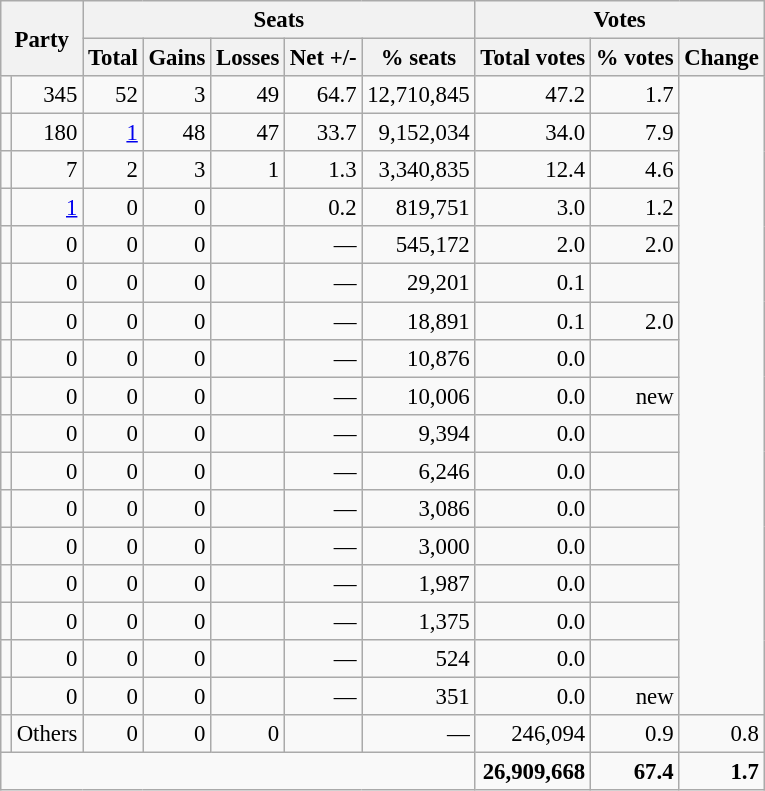<table class="wikitable sortable" style="text-align:right; font-size:95%;">
<tr>
<th colspan="2" rowspan="2">Party</th>
<th colspan="5">Seats</th>
<th colspan="3">Votes</th>
</tr>
<tr>
<th>Total</th>
<th>Gains</th>
<th>Losses</th>
<th>Net +/-</th>
<th>% seats</th>
<th>Total votes</th>
<th>% votes</th>
<th>Change</th>
</tr>
<tr>
<td></td>
<td>345</td>
<td>52</td>
<td>3</td>
<td>49</td>
<td>64.7</td>
<td>12,710,845</td>
<td>47.2</td>
<td>1.7</td>
</tr>
<tr>
<td></td>
<td>180</td>
<td><a href='#'>1</a></td>
<td>48</td>
<td>47</td>
<td>33.7</td>
<td>9,152,034</td>
<td>34.0</td>
<td>7.9</td>
</tr>
<tr>
<td></td>
<td>7</td>
<td>2</td>
<td>3</td>
<td>1</td>
<td>1.3</td>
<td>3,340,835</td>
<td>12.4</td>
<td>4.6</td>
</tr>
<tr>
<td></td>
<td><a href='#'>1</a></td>
<td>0</td>
<td>0</td>
<td></td>
<td>0.2</td>
<td>819,751</td>
<td>3.0</td>
<td>1.2</td>
</tr>
<tr>
<td></td>
<td>0</td>
<td>0</td>
<td>0</td>
<td></td>
<td>—</td>
<td>545,172</td>
<td>2.0</td>
<td>2.0</td>
</tr>
<tr>
<td></td>
<td>0</td>
<td>0</td>
<td>0</td>
<td></td>
<td>—</td>
<td>29,201</td>
<td>0.1</td>
<td></td>
</tr>
<tr>
<td></td>
<td>0</td>
<td>0</td>
<td>0</td>
<td></td>
<td>—</td>
<td>18,891</td>
<td>0.1</td>
<td>2.0</td>
</tr>
<tr>
<td></td>
<td>0</td>
<td>0</td>
<td>0</td>
<td></td>
<td>—</td>
<td>10,876</td>
<td>0.0</td>
<td></td>
</tr>
<tr>
<td></td>
<td>0</td>
<td>0</td>
<td>0</td>
<td></td>
<td>—</td>
<td>10,006</td>
<td>0.0</td>
<td>new</td>
</tr>
<tr>
<td></td>
<td>0</td>
<td>0</td>
<td>0</td>
<td></td>
<td>—</td>
<td>9,394</td>
<td>0.0</td>
<td></td>
</tr>
<tr>
<td></td>
<td>0</td>
<td>0</td>
<td>0</td>
<td></td>
<td>—</td>
<td>6,246</td>
<td>0.0</td>
<td></td>
</tr>
<tr>
<td></td>
<td>0</td>
<td>0</td>
<td>0</td>
<td></td>
<td>—</td>
<td>3,086</td>
<td>0.0</td>
<td></td>
</tr>
<tr>
<td></td>
<td>0</td>
<td>0</td>
<td>0</td>
<td></td>
<td>—</td>
<td>3,000</td>
<td>0.0</td>
<td></td>
</tr>
<tr>
<td></td>
<td>0</td>
<td>0</td>
<td>0</td>
<td></td>
<td>—</td>
<td>1,987</td>
<td>0.0</td>
<td></td>
</tr>
<tr>
<td></td>
<td>0</td>
<td>0</td>
<td>0</td>
<td></td>
<td>—</td>
<td>1,375</td>
<td>0.0</td>
<td></td>
</tr>
<tr>
<td></td>
<td>0</td>
<td>0</td>
<td>0</td>
<td></td>
<td>—</td>
<td>524</td>
<td>0.0</td>
<td></td>
</tr>
<tr>
<td></td>
<td>0</td>
<td>0</td>
<td>0</td>
<td></td>
<td>—</td>
<td>351</td>
<td>0.0</td>
<td>new</td>
</tr>
<tr>
<td></td>
<td align=left>Others</td>
<td>0</td>
<td>0</td>
<td>0</td>
<td></td>
<td>—</td>
<td>246,094</td>
<td>0.9</td>
<td>0.8</td>
</tr>
<tr>
<td colspan="7" rowspan="1" style="text-align:right"></td>
<td align="right"><strong>26,909,668</strong></td>
<td align="right"><strong>67.4</strong></td>
<td align="right"><strong>1.7</strong></td>
</tr>
</table>
